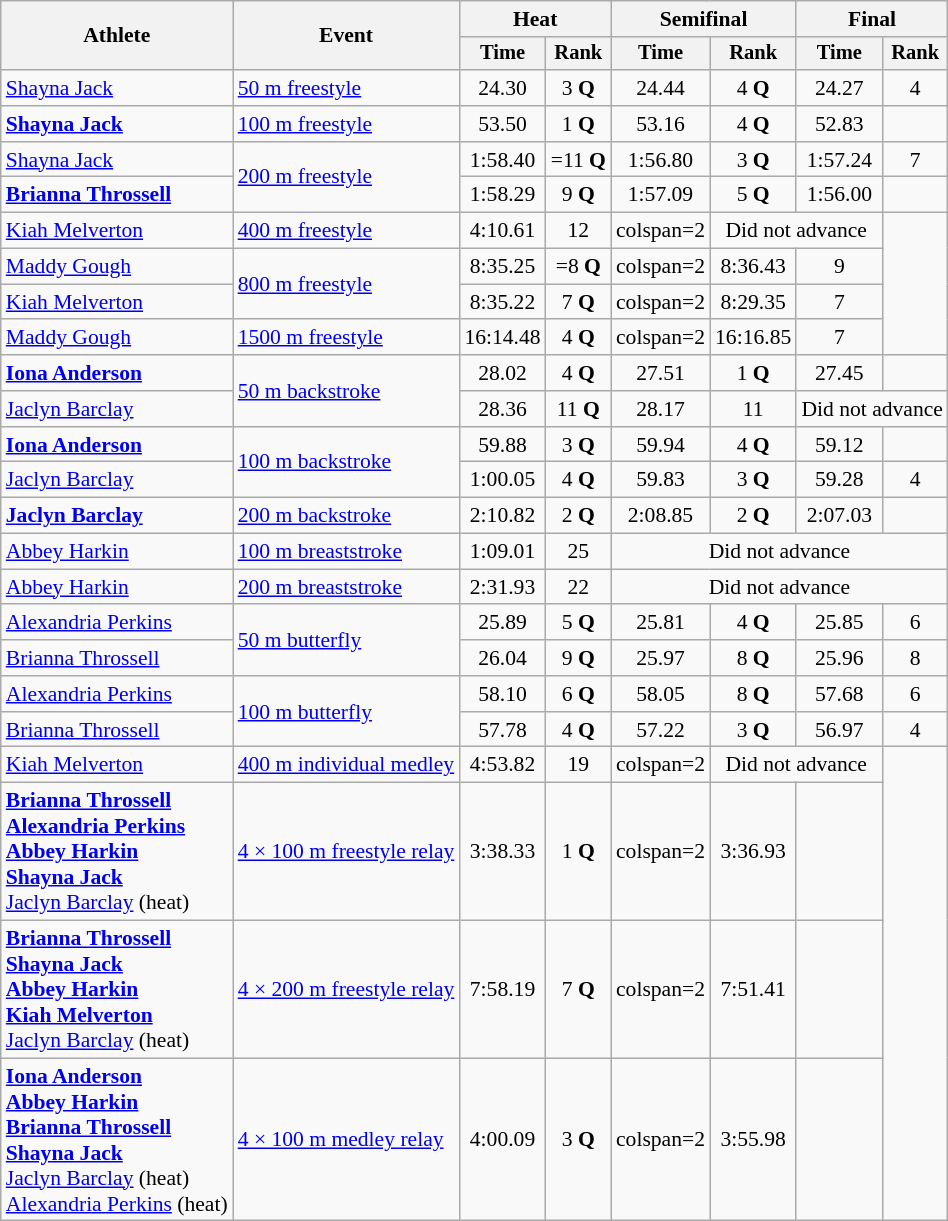<table class="wikitable" style="text-align:center; font-size:90%">
<tr>
<th rowspan="2">Athlete</th>
<th rowspan="2">Event</th>
<th colspan="2">Heat</th>
<th colspan="2">Semifinal</th>
<th colspan="2">Final</th>
</tr>
<tr style="font-size:95%">
<th>Time</th>
<th>Rank</th>
<th>Time</th>
<th>Rank</th>
<th>Time</th>
<th>Rank</th>
</tr>
<tr>
<td align=left><a href='#'>Shayna Jack</a></td>
<td align="left"><a href='#'>50 m freestyle</a></td>
<td>24.30</td>
<td>3 <strong>Q</strong></td>
<td>24.44</td>
<td>4 <strong>Q</strong></td>
<td>24.27</td>
<td>4</td>
</tr>
<tr>
<td align="left"><strong><a href='#'>Shayna Jack</a></strong></td>
<td align="left"><a href='#'>100 m freestyle</a></td>
<td>53.50</td>
<td>1 <strong>Q</strong></td>
<td>53.16</td>
<td>4 <strong>Q</strong></td>
<td>52.83</td>
<td></td>
</tr>
<tr>
<td align="left"><a href='#'>Shayna Jack</a></td>
<td rowspan="2" align="left"><a href='#'>200 m freestyle</a></td>
<td>1:58.40</td>
<td>=11 <strong>Q</strong></td>
<td>1:56.80</td>
<td>3 <strong>Q</strong></td>
<td>1:57.24</td>
<td>7</td>
</tr>
<tr>
<td align="left"><strong><a href='#'>Brianna Throssell</a></strong></td>
<td>1:58.29</td>
<td>9 <strong>Q</strong></td>
<td>1:57.09</td>
<td>5 <strong>Q</strong></td>
<td>1:56.00</td>
<td></td>
</tr>
<tr>
<td align="left"><a href='#'>Kiah Melverton</a></td>
<td align="left"><a href='#'>400 m freestyle</a></td>
<td>4:10.61</td>
<td>12</td>
<td>colspan=2 </td>
<td colspan="2">Did not advance</td>
</tr>
<tr>
<td align="left"><a href='#'>Maddy Gough</a></td>
<td rowspan="2" align="left"><a href='#'>800 m freestyle</a></td>
<td>8:35.25</td>
<td>=8 <strong>Q</strong></td>
<td>colspan=2 </td>
<td>8:36.43</td>
<td>9</td>
</tr>
<tr>
<td align="left"><a href='#'>Kiah Melverton</a></td>
<td>8:35.22</td>
<td>7 <strong>Q</strong></td>
<td>colspan=2 </td>
<td>8:29.35</td>
<td>7</td>
</tr>
<tr>
<td align="left"><a href='#'>Maddy Gough</a></td>
<td align="left"><a href='#'>1500 m freestyle</a></td>
<td>16:14.48</td>
<td>4 <strong>Q</strong></td>
<td>colspan=2 </td>
<td>16:16.85</td>
<td>7</td>
</tr>
<tr>
<td align="left"><strong><a href='#'>Iona Anderson</a></strong></td>
<td rowspan="2" align="left"><a href='#'>50 m backstroke</a></td>
<td>28.02</td>
<td>4 <strong>Q</strong></td>
<td>27.51</td>
<td>1 <strong>Q</strong></td>
<td>27.45</td>
<td></td>
</tr>
<tr>
<td align="left"><a href='#'>Jaclyn Barclay</a></td>
<td>28.36</td>
<td>11 <strong>Q</strong></td>
<td>28.17</td>
<td>11</td>
<td colspan="2">Did not advance</td>
</tr>
<tr>
<td align="left"><strong><a href='#'>Iona Anderson</a></strong></td>
<td rowspan="2" align="left"><a href='#'>100 m backstroke</a></td>
<td>59.88</td>
<td>3 <strong>Q</strong></td>
<td>59.94</td>
<td>4 <strong>Q</strong></td>
<td>59.12</td>
<td></td>
</tr>
<tr>
<td align="left"><a href='#'>Jaclyn Barclay</a></td>
<td>1:00.05</td>
<td>4 <strong>Q</strong></td>
<td>59.83</td>
<td>3 <strong>Q</strong></td>
<td>59.28</td>
<td>4</td>
</tr>
<tr>
<td align="left"><strong><a href='#'>Jaclyn Barclay</a></strong></td>
<td align="left"><a href='#'>200 m backstroke</a></td>
<td>2:10.82</td>
<td>2 <strong>Q</strong></td>
<td>2:08.85</td>
<td>2 <strong>Q</strong></td>
<td>2:07.03</td>
<td></td>
</tr>
<tr>
<td align="left"><a href='#'>Abbey Harkin</a></td>
<td align="left"><a href='#'>100 m breaststroke</a></td>
<td>1:09.01</td>
<td>25</td>
<td colspan="4">Did not advance</td>
</tr>
<tr>
<td align="left"><a href='#'>Abbey Harkin</a></td>
<td align="left"><a href='#'>200 m breaststroke</a></td>
<td>2:31.93</td>
<td>22</td>
<td colspan="4">Did not advance</td>
</tr>
<tr>
<td align="left"><a href='#'>Alexandria Perkins</a></td>
<td rowspan="2" align="left"><a href='#'>50 m butterfly</a></td>
<td>25.89</td>
<td>5 <strong>Q</strong></td>
<td>25.81</td>
<td>4 <strong>Q</strong></td>
<td>25.85</td>
<td>6</td>
</tr>
<tr>
<td align="left"><a href='#'>Brianna Throssell</a></td>
<td>26.04</td>
<td>9 <strong>Q</strong></td>
<td>25.97</td>
<td>8 <strong>Q</strong></td>
<td>25.96</td>
<td>8</td>
</tr>
<tr>
<td align="left"><a href='#'>Alexandria Perkins</a></td>
<td rowspan="2" align="left"><a href='#'>100 m butterfly</a></td>
<td>58.10</td>
<td>6 <strong>Q</strong></td>
<td>58.05</td>
<td>8 <strong>Q</strong></td>
<td>57.68</td>
<td>6</td>
</tr>
<tr>
<td align="left"><a href='#'>Brianna Throssell</a></td>
<td>57.78</td>
<td>4 <strong>Q</strong></td>
<td>57.22</td>
<td>3 <strong>Q</strong></td>
<td>56.97</td>
<td>4</td>
</tr>
<tr>
<td align="left"><a href='#'>Kiah Melverton</a></td>
<td align="left"><a href='#'>400 m individual medley</a></td>
<td>4:53.82</td>
<td>19</td>
<td>colspan=2 </td>
<td colspan="2">Did not advance</td>
</tr>
<tr>
<td align="left"><strong><a href='#'>Brianna Throssell</a></strong><br><strong><a href='#'>Alexandria Perkins</a></strong><br><strong><a href='#'>Abbey Harkin</a></strong><br><strong><a href='#'>Shayna Jack</a></strong><br><a href='#'>Jaclyn Barclay</a> (heat)</td>
<td align="left"><a href='#'>4 × 100 m freestyle relay</a></td>
<td>3:38.33</td>
<td>1 <strong>Q</strong></td>
<td>colspan=2 </td>
<td>3:36.93</td>
<td></td>
</tr>
<tr>
<td align="left"><strong><a href='#'>Brianna Throssell</a></strong><br><strong><a href='#'>Shayna Jack</a></strong><br><strong><a href='#'>Abbey Harkin</a></strong><br><strong><a href='#'>Kiah Melverton</a></strong><br><a href='#'>Jaclyn Barclay</a> (heat)</td>
<td align="left"><a href='#'>4 × 200 m freestyle relay</a></td>
<td>7:58.19</td>
<td>7 <strong>Q</strong></td>
<td>colspan=2 </td>
<td>7:51.41</td>
<td></td>
</tr>
<tr>
<td align="left"><strong><a href='#'>Iona Anderson</a></strong><br><strong><a href='#'>Abbey Harkin</a></strong><br><strong><a href='#'>Brianna Throssell</a></strong><br><strong><a href='#'>Shayna Jack</a></strong><br><a href='#'>Jaclyn Barclay</a> (heat)<br><a href='#'>Alexandria Perkins</a> (heat)</td>
<td align="left"><a href='#'>4 × 100 m medley relay</a></td>
<td>4:00.09</td>
<td>3 <strong>Q</strong></td>
<td>colspan=2 </td>
<td>3:55.98</td>
<td></td>
</tr>
</table>
